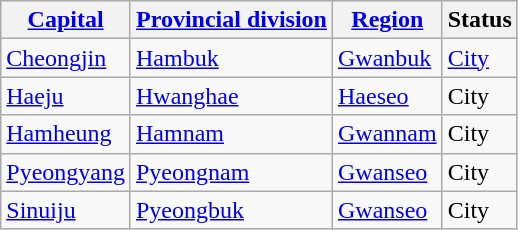<table class="wikitable sortable">
<tr>
<th><a href='#'>Capital</a></th>
<th><a href='#'>Provincial division</a></th>
<th><a href='#'>Region</a></th>
<th>Status</th>
</tr>
<tr>
<td><a href='#'>Cheongjin</a></td>
<td><a href='#'>Hambuk</a></td>
<td><a href='#'>Gwanbuk</a></td>
<td><a href='#'>City</a></td>
</tr>
<tr>
<td><a href='#'>Haeju</a></td>
<td><a href='#'>Hwanghae</a></td>
<td><a href='#'>Haeseo</a></td>
<td>City</td>
</tr>
<tr>
<td><a href='#'>Hamheung</a></td>
<td><a href='#'>Hamnam</a></td>
<td><a href='#'>Gwannam</a></td>
<td>City</td>
</tr>
<tr>
<td><a href='#'>Pyeongyang</a></td>
<td><a href='#'>Pyeongnam</a></td>
<td><a href='#'>Gwanseo</a></td>
<td>City</td>
</tr>
<tr>
<td><a href='#'>Sinuiju</a></td>
<td><a href='#'>Pyeongbuk</a></td>
<td><a href='#'>Gwanseo</a></td>
<td>City</td>
</tr>
</table>
